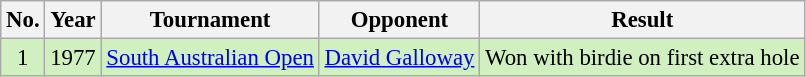<table class="wikitable" style="font-size:95%;">
<tr>
<th>No.</th>
<th>Year</th>
<th>Tournament</th>
<th>Opponent</th>
<th>Result</th>
</tr>
<tr style="background:#D0F0C0;">
<td align=center>1</td>
<td>1977</td>
<td><a href='#'>South Australian Open</a></td>
<td> <a href='#'>David Galloway</a></td>
<td>Won with birdie on first extra hole</td>
</tr>
</table>
